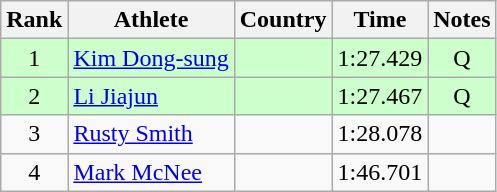<table class="wikitable sortable" style="text-align:center">
<tr>
<th>Rank</th>
<th>Athlete</th>
<th>Country</th>
<th>Time</th>
<th>Notes</th>
</tr>
<tr bgcolor=ccffcc>
<td>1</td>
<td align=left><a href='#'>Kim Dong-sung</a></td>
<td align=left></td>
<td>1:27.429</td>
<td>Q</td>
</tr>
<tr bgcolor=ccffcc>
<td>2</td>
<td align=left><a href='#'>Li Jiajun</a></td>
<td align=left></td>
<td>1:27.467</td>
<td>Q</td>
</tr>
<tr>
<td>3</td>
<td align=left><a href='#'>Rusty Smith</a></td>
<td align=left></td>
<td>1:28.078</td>
<td></td>
</tr>
<tr>
<td>4</td>
<td align=left><a href='#'>Mark McNee</a></td>
<td align=left></td>
<td>1:46.701</td>
<td></td>
</tr>
</table>
